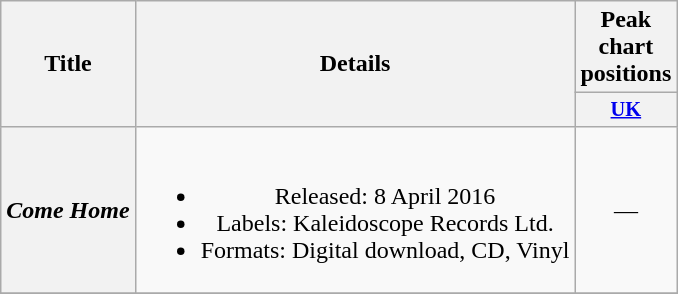<table class="wikitable plainrowheaders" style="text-align:center;">
<tr>
<th scope="col" rowspan="2">Title</th>
<th scope="col" rowspan="2">Details</th>
<th scope="col" colspan="1">Peak chart positions</th>
</tr>
<tr>
<th scope="col" style="width:3em;font-size:85%;"><a href='#'>UK</a><br></th>
</tr>
<tr>
<th scope="row"><em>Come Home</em></th>
<td><br><ul><li>Released: 8 April 2016</li><li>Labels: Kaleidoscope Records Ltd.</li><li>Formats: Digital download, CD, Vinyl</li></ul></td>
<td>—</td>
</tr>
<tr>
</tr>
</table>
